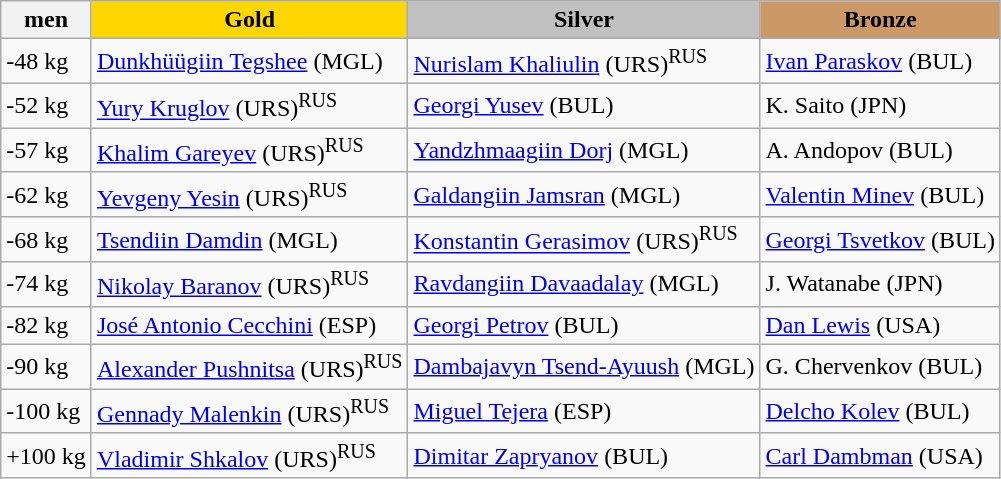<table class="wikitable">
<tr>
<th>men</th>
<th style="background: gold">Gold</th>
<th style="background: silver">Silver</th>
<th style="background: #cc9966">Bronze</th>
</tr>
<tr>
<td>-48 kg</td>
<td> <a href='#'>Dunkhüügiin Tegshee</a> (MGL)</td>
<td> <a href='#'>Nurislam Khaliulin</a> (URS)<sup>RUS</sup></td>
<td> <a href='#'>Ivan Paraskov</a> (BUL)</td>
</tr>
<tr>
<td>-52 kg</td>
<td> <a href='#'>Yury Kruglov</a> (URS)<sup>RUS</sup></td>
<td> <a href='#'>Georgi Yusev</a> (BUL)</td>
<td> K. Saito (JPN)</td>
</tr>
<tr>
<td>-57 kg</td>
<td> <a href='#'>Khalim Gareyev</a> (URS)<sup>RUS</sup></td>
<td> <a href='#'>Yandzhmaagiin Dorj</a> (MGL)</td>
<td> A. Andopov (BUL)</td>
</tr>
<tr>
<td>-62 kg</td>
<td> <a href='#'>Yevgeny Yesin</a> (URS)<sup>RUS</sup></td>
<td> <a href='#'>Galdangiin Jamsran</a> (MGL)</td>
<td> <a href='#'>Valentin Minev</a> (BUL)</td>
</tr>
<tr>
<td>-68 kg</td>
<td> <a href='#'>Tsendiin Damdin</a> (MGL)</td>
<td> <a href='#'>Konstantin Gerasimov</a> (URS)<sup>RUS</sup></td>
<td> <a href='#'>Georgi Tsvetkov</a> (BUL)</td>
</tr>
<tr>
<td>-74 kg</td>
<td> <a href='#'>Nikolay Baranov</a> (URS)<sup>RUS</sup></td>
<td> <a href='#'>Ravdangiin Davaadalay</a> (MGL)</td>
<td> J. Watanabe (JPN)</td>
</tr>
<tr>
<td>-82 kg</td>
<td> <a href='#'>José Antonio Cecchini</a> (ESP)</td>
<td> <a href='#'>Georgi Petrov</a> (BUL)</td>
<td> <a href='#'>Dan Lewis</a> (USA)</td>
</tr>
<tr>
<td>-90 kg</td>
<td> <a href='#'>Alexander Pushnitsa</a> (URS)<sup>RUS</sup></td>
<td> <a href='#'>Dambajavyn Tsend-Ayuush</a> (MGL)</td>
<td> G. Chervenkov (BUL)</td>
</tr>
<tr>
<td>-100 kg</td>
<td> <a href='#'>Gennady Malenkin</a> (URS)<sup>RUS</sup></td>
<td> <a href='#'>Miguel Tejera</a> (ESP)</td>
<td> <a href='#'>Delcho Kolev</a> (BUL)</td>
</tr>
<tr>
<td>+100 kg</td>
<td> <a href='#'>Vladimir Shkalov</a> (URS)<sup>RUS</sup></td>
<td> <a href='#'>Dimitar Zapryanov</a> (BUL)</td>
<td> <a href='#'>Carl Dambman</a> (USA)</td>
</tr>
</table>
